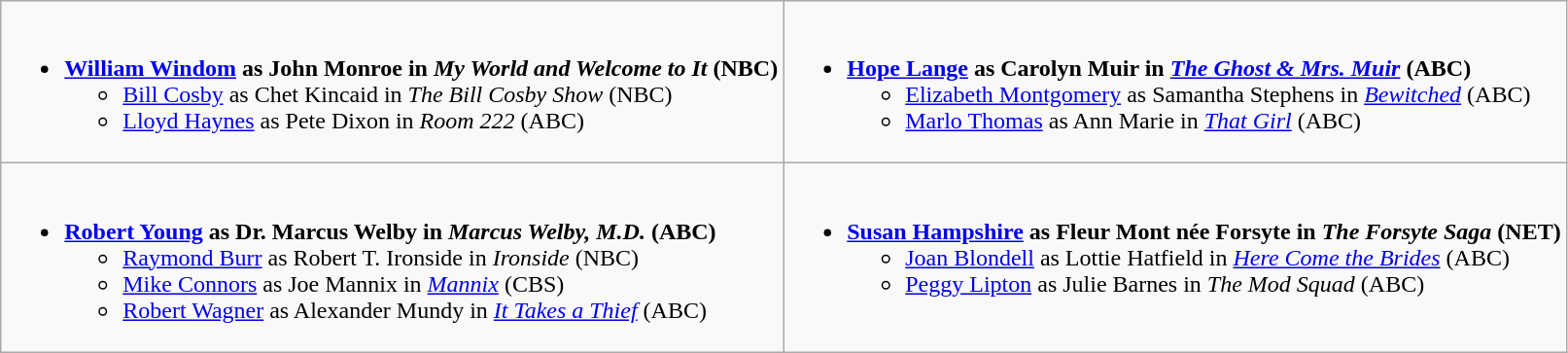<table class="wikitable">
<tr>
<td style="vertical-align:top;"><br><ul><li><strong><a href='#'>William Windom</a> as John Monroe in <em>My World and Welcome to It</em> (NBC)</strong><ul><li><a href='#'>Bill Cosby</a> as Chet Kincaid in <em>The Bill Cosby Show</em> (NBC)</li><li><a href='#'>Lloyd Haynes</a> as Pete Dixon in <em>Room 222</em> (ABC)</li></ul></li></ul></td>
<td style="vertical-align:top;"><br><ul><li><strong><a href='#'>Hope Lange</a> as Carolyn Muir in <em><a href='#'>The Ghost & Mrs. Muir</a></em> (ABC)</strong><ul><li><a href='#'>Elizabeth Montgomery</a> as Samantha Stephens in <em><a href='#'>Bewitched</a></em> (ABC)</li><li><a href='#'>Marlo Thomas</a> as Ann Marie in <em><a href='#'>That Girl</a></em> (ABC)</li></ul></li></ul></td>
</tr>
<tr>
<td style="vertical-align:top;"><br><ul><li><strong><a href='#'>Robert Young</a> as Dr. Marcus Welby in <em>Marcus Welby, M.D.</em> (ABC)</strong><ul><li><a href='#'>Raymond Burr</a> as Robert T. Ironside in <em>Ironside</em> (NBC)</li><li><a href='#'>Mike Connors</a> as Joe Mannix in <em><a href='#'>Mannix</a></em> (CBS)</li><li><a href='#'>Robert Wagner</a> as Alexander Mundy in <em><a href='#'>It Takes a Thief</a></em> (ABC)</li></ul></li></ul></td>
<td style="vertical-align:top;"><br><ul><li><strong><a href='#'>Susan Hampshire</a> as Fleur Mont née Forsyte in <em>The Forsyte Saga</em> (NET)</strong><ul><li><a href='#'>Joan Blondell</a> as Lottie Hatfield in <em><a href='#'>Here Come the Brides</a></em> (ABC)</li><li><a href='#'>Peggy Lipton</a> as Julie Barnes in <em>The Mod Squad</em> (ABC)</li></ul></li></ul></td>
</tr>
</table>
